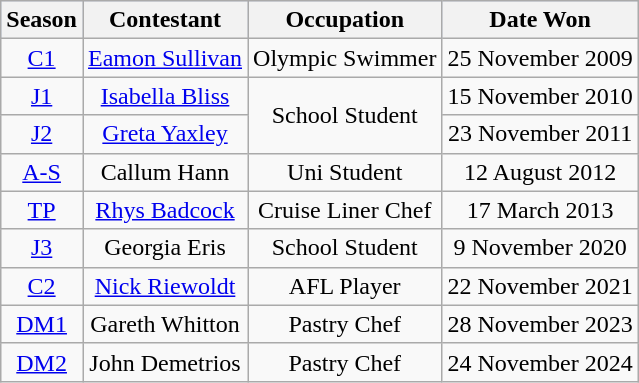<table class="sortable wikitable plainrowheaders" style="text-align:center;">
<tr style="background:#C1D8FF;">
<th>Season</th>
<th>Contestant</th>
<th>Occupation</th>
<th>Date Won</th>
</tr>
<tr>
<td><a href='#'>C1</a></td>
<td><a href='#'>Eamon Sullivan</a></td>
<td>Olympic Swimmer</td>
<td>25 November 2009</td>
</tr>
<tr>
<td><a href='#'>J1</a></td>
<td><a href='#'>Isabella Bliss</a></td>
<td rowspan="2">School Student</td>
<td>15 November 2010</td>
</tr>
<tr>
<td><a href='#'>J2</a></td>
<td><a href='#'>Greta Yaxley</a></td>
<td>23 November 2011</td>
</tr>
<tr>
<td><a href='#'>A-S</a></td>
<td>Callum Hann</td>
<td>Uni Student</td>
<td>12 August 2012</td>
</tr>
<tr>
<td><a href='#'>TP</a></td>
<td><a href='#'>Rhys Badcock</a></td>
<td>Cruise Liner Chef</td>
<td>17 March 2013</td>
</tr>
<tr>
<td><a href='#'>J3</a></td>
<td>Georgia Eris</td>
<td>School Student</td>
<td>9 November 2020</td>
</tr>
<tr>
<td><a href='#'>C2</a></td>
<td><a href='#'>Nick Riewoldt</a></td>
<td>AFL Player</td>
<td>22 November 2021</td>
</tr>
<tr>
<td><a href='#'>DM1</a></td>
<td>Gareth Whitton</td>
<td>Pastry Chef</td>
<td>28 November 2023</td>
</tr>
<tr>
<td><a href='#'>DM2</a></td>
<td>John Demetrios</td>
<td>Pastry Chef</td>
<td>24 November 2024</td>
</tr>
</table>
